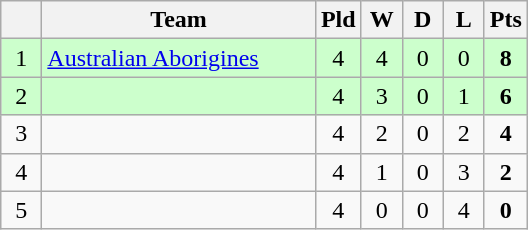<table class="wikitable" style="text-align:center;">
<tr>
<th width=20 abbr="Position"></th>
<th width=175>Team</th>
<th width=20 abbr="Played">Pld</th>
<th width=20 abbr="Won">W</th>
<th width=20 abbr="Drawn">D</th>
<th width=20 abbr="Lost">L</th>
<th width=20 abbr="Points">Pts</th>
</tr>
<tr style="background: #ccffcc;">
<td>1</td>
<td style="text-align:left;"> <a href='#'>Australian Aborigines</a></td>
<td>4</td>
<td>4</td>
<td>0</td>
<td>0</td>
<td><strong>8</strong></td>
</tr>
<tr style="background: #ccffcc;">
<td>2</td>
<td style="text-align:left;"></td>
<td>4</td>
<td>3</td>
<td>0</td>
<td>1</td>
<td><strong>6</strong></td>
</tr>
<tr>
<td>3</td>
<td style="text-align:left;"></td>
<td>4</td>
<td>2</td>
<td>0</td>
<td>2</td>
<td><strong>4</strong></td>
</tr>
<tr>
<td>4</td>
<td style="text-align:left;"></td>
<td>4</td>
<td>1</td>
<td>0</td>
<td>3</td>
<td><strong>2</strong></td>
</tr>
<tr>
<td>5</td>
<td style="text-align:left;"></td>
<td>4</td>
<td>0</td>
<td>0</td>
<td>4</td>
<td><strong>0</strong></td>
</tr>
</table>
